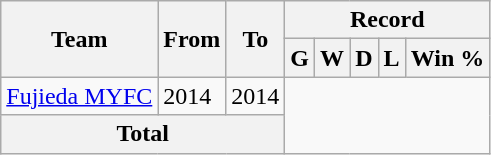<table class="wikitable" style="text-align: center">
<tr>
<th rowspan="2">Team</th>
<th rowspan="2">From</th>
<th rowspan="2">To</th>
<th colspan="5">Record</th>
</tr>
<tr>
<th>G</th>
<th>W</th>
<th>D</th>
<th>L</th>
<th>Win %</th>
</tr>
<tr>
<td align="left"><a href='#'>Fujieda MYFC</a></td>
<td align="left">2014</td>
<td align="left">2014<br></td>
</tr>
<tr>
<th colspan="3">Total<br></th>
</tr>
</table>
